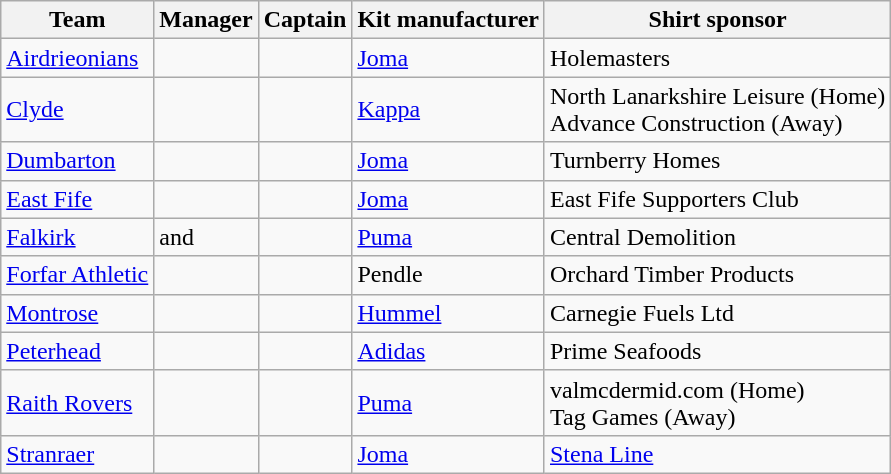<table class="wikitable sortable">
<tr>
<th>Team</th>
<th>Manager</th>
<th>Captain</th>
<th>Kit manufacturer</th>
<th>Shirt sponsor</th>
</tr>
<tr>
<td><a href='#'>Airdrieonians</a></td>
<td> </td>
<td> </td>
<td><a href='#'>Joma</a></td>
<td>Holemasters</td>
</tr>
<tr>
<td><a href='#'>Clyde</a></td>
<td> </td>
<td> </td>
<td><a href='#'>Kappa</a></td>
<td>North Lanarkshire Leisure (Home)<br>Advance Construction (Away)</td>
</tr>
<tr>
<td><a href='#'>Dumbarton</a></td>
<td> </td>
<td> </td>
<td><a href='#'>Joma</a></td>
<td>Turnberry Homes</td>
</tr>
<tr>
<td><a href='#'>East Fife</a></td>
<td> </td>
<td> </td>
<td><a href='#'>Joma</a></td>
<td>East Fife Supporters Club</td>
</tr>
<tr>
<td><a href='#'>Falkirk</a></td>
<td>  and  </td>
<td> </td>
<td><a href='#'>Puma</a></td>
<td>Central Demolition</td>
</tr>
<tr>
<td><a href='#'>Forfar Athletic</a></td>
<td> </td>
<td> </td>
<td>Pendle</td>
<td>Orchard Timber Products</td>
</tr>
<tr>
<td><a href='#'>Montrose</a></td>
<td> </td>
<td> </td>
<td><a href='#'>Hummel</a></td>
<td>Carnegie Fuels Ltd</td>
</tr>
<tr>
<td><a href='#'>Peterhead</a></td>
<td> </td>
<td> </td>
<td><a href='#'>Adidas</a></td>
<td>Prime Seafoods</td>
</tr>
<tr>
<td><a href='#'>Raith Rovers</a></td>
<td> </td>
<td> </td>
<td><a href='#'>Puma</a></td>
<td>valmcdermid.com (Home)<br>Tag Games (Away)</td>
</tr>
<tr>
<td><a href='#'>Stranraer</a></td>
<td> </td>
<td> </td>
<td><a href='#'>Joma</a></td>
<td><a href='#'>Stena Line</a></td>
</tr>
</table>
